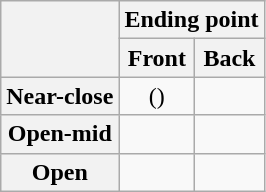<table class="wikitable">
<tr>
<th rowspan="2"></th>
<th colspan="2">Ending point</th>
</tr>
<tr align=center>
<th>Front</th>
<th>Back</th>
</tr>
<tr align=center>
<th>Near-close</th>
<td>()</td>
<td></td>
</tr>
<tr align=center>
<th>Open-mid</th>
<td></td>
<td></td>
</tr>
<tr align=center>
<th>Open</th>
<td></td>
<td></td>
</tr>
</table>
